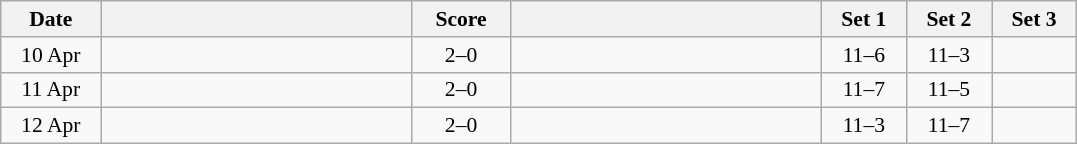<table class="wikitable" style="text-align: center; font-size:90% ">
<tr>
<th width="60">Date</th>
<th align="right" width="200"></th>
<th width="60">Score</th>
<th align="left" width="200"></th>
<th width="50">Set 1</th>
<th width="50">Set 2</th>
<th width="50">Set 3</th>
</tr>
<tr>
<td>10 Apr</td>
<td align=left><strong><br></strong></td>
<td align=center>2–0</td>
<td align=left><br></td>
<td>11–6</td>
<td>11–3</td>
<td></td>
</tr>
<tr>
<td>11 Apr</td>
<td align=left><strong><br></strong></td>
<td align=center>2–0</td>
<td align=left><br></td>
<td>11–7</td>
<td>11–5</td>
<td></td>
</tr>
<tr>
<td>12 Apr</td>
<td align=left><strong><br></strong></td>
<td align=center>2–0</td>
<td align=left><br></td>
<td>11–3</td>
<td>11–7</td>
<td></td>
</tr>
</table>
